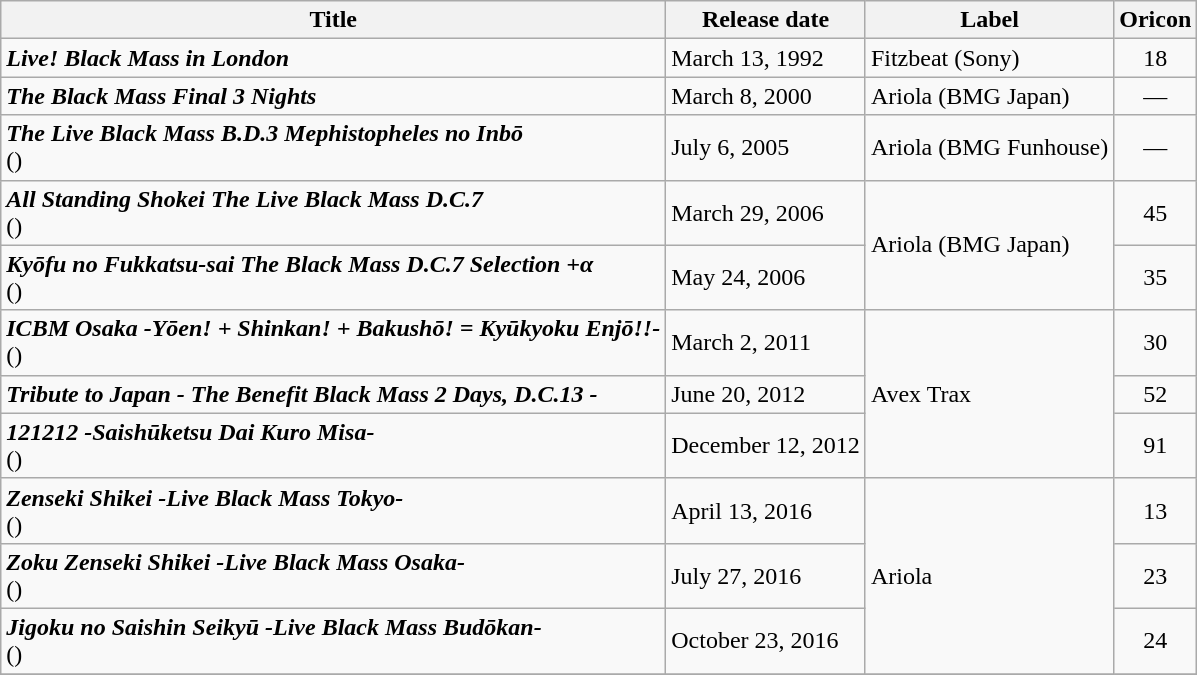<table class="wikitable">
<tr>
<th>Title</th>
<th>Release date</th>
<th>Label</th>
<th>Oricon</th>
</tr>
<tr>
<td><strong><em>Live! Black Mass in London</em></strong></td>
<td>March 13, 1992</td>
<td>Fitzbeat (Sony)</td>
<td align="center">18</td>
</tr>
<tr>
<td><strong><em>The Black Mass Final 3 Nights</em></strong></td>
<td>March 8, 2000</td>
<td>Ariola (BMG Japan)</td>
<td align="center">—</td>
</tr>
<tr>
<td><strong><em>The Live Black Mass B.D.3 Mephistopheles no Inbō</em></strong><br>()</td>
<td>July 6, 2005</td>
<td>Ariola (BMG Funhouse)</td>
<td align="center">—</td>
</tr>
<tr>
<td><strong><em>All Standing Shokei The Live Black Mass D.C.7</em></strong><br>()</td>
<td>March 29, 2006</td>
<td rowspan="2">Ariola (BMG Japan)</td>
<td align="center">45</td>
</tr>
<tr>
<td><strong><em>Kyōfu no Fukkatsu-sai The Black Mass D.C.7 Selection +α</em></strong><br>()</td>
<td>May 24, 2006</td>
<td align="center">35</td>
</tr>
<tr>
<td><strong><em>ICBM Osaka -Yōen! + Shinkan! + Bakushō! = Kyūkyoku Enjō!!-</em></strong><br>()</td>
<td>March 2, 2011</td>
<td rowspan="3">Avex Trax</td>
<td align="center">30</td>
</tr>
<tr>
<td><strong><em>Tribute to Japan - The Benefit Black Mass 2 Days, D.C.13 -</em></strong></td>
<td>June 20, 2012</td>
<td align="center">52</td>
</tr>
<tr>
<td><strong><em>121212 -Saishūketsu Dai Kuro Misa-</em></strong><br>()</td>
<td>December 12, 2012</td>
<td align="center">91</td>
</tr>
<tr>
<td><strong><em>Zenseki Shikei -Live Black Mass Tokyo-</em></strong><br>()</td>
<td>April 13, 2016</td>
<td rowspan="3">Ariola</td>
<td align="center">13</td>
</tr>
<tr>
<td><strong><em>Zoku Zenseki Shikei -Live Black Mass Osaka-</em></strong><br>()</td>
<td>July 27, 2016</td>
<td align="center">23</td>
</tr>
<tr>
<td><strong><em>Jigoku no Saishin Seikyū -Live Black Mass Budōkan-</em></strong><br>()</td>
<td>October 23, 2016</td>
<td align="center">24</td>
</tr>
<tr>
</tr>
</table>
